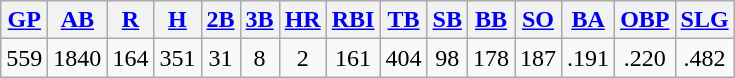<table class="wikitable">
<tr>
<th><a href='#'>GP</a></th>
<th><a href='#'>AB</a></th>
<th><a href='#'>R</a></th>
<th><a href='#'>H</a></th>
<th><a href='#'>2B</a></th>
<th><a href='#'>3B</a></th>
<th><a href='#'>HR</a></th>
<th><a href='#'>RBI</a></th>
<th><a href='#'>TB</a></th>
<th><a href='#'>SB</a></th>
<th><a href='#'>BB</a></th>
<th><a href='#'>SO</a></th>
<th><a href='#'>BA</a></th>
<th><a href='#'>OBP</a></th>
<th><a href='#'>SLG</a></th>
</tr>
<tr align=center>
<td>559</td>
<td>1840</td>
<td>164</td>
<td>351</td>
<td>31</td>
<td>8</td>
<td>2</td>
<td>161</td>
<td>404</td>
<td>98</td>
<td>178</td>
<td>187</td>
<td>.191</td>
<td>.220</td>
<td>.482</td>
</tr>
</table>
